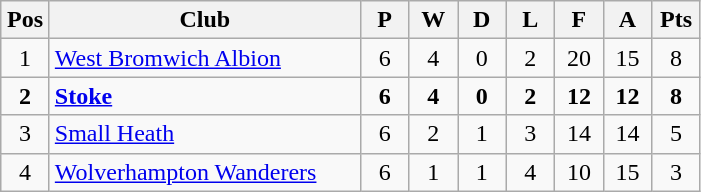<table class="wikitable" style="text-align:center">
<tr>
<th width="25">Pos</th>
<th width="200">Club</th>
<th width="25">P</th>
<th width="25">W</th>
<th width="25">D</th>
<th width="25">L</th>
<th width="25">F</th>
<th width="25">A</th>
<th width="25">Pts</th>
</tr>
<tr>
<td>1</td>
<td align="left"><a href='#'>West Bromwich Albion</a></td>
<td>6</td>
<td>4</td>
<td>0</td>
<td>2</td>
<td>20</td>
<td>15</td>
<td>8</td>
</tr>
<tr>
<td><strong>2</strong></td>
<td align="left"><strong><a href='#'>Stoke</a></strong></td>
<td><strong>6</strong></td>
<td><strong>4</strong></td>
<td><strong>0</strong></td>
<td><strong>2</strong></td>
<td><strong>12</strong></td>
<td><strong>12</strong></td>
<td><strong>8</strong></td>
</tr>
<tr>
<td>3</td>
<td align="left"><a href='#'>Small Heath</a></td>
<td>6</td>
<td>2</td>
<td>1</td>
<td>3</td>
<td>14</td>
<td>14</td>
<td>5</td>
</tr>
<tr>
<td>4</td>
<td align="left"><a href='#'>Wolverhampton Wanderers</a></td>
<td>6</td>
<td>1</td>
<td>1</td>
<td>4</td>
<td>10</td>
<td>15</td>
<td>3</td>
</tr>
</table>
